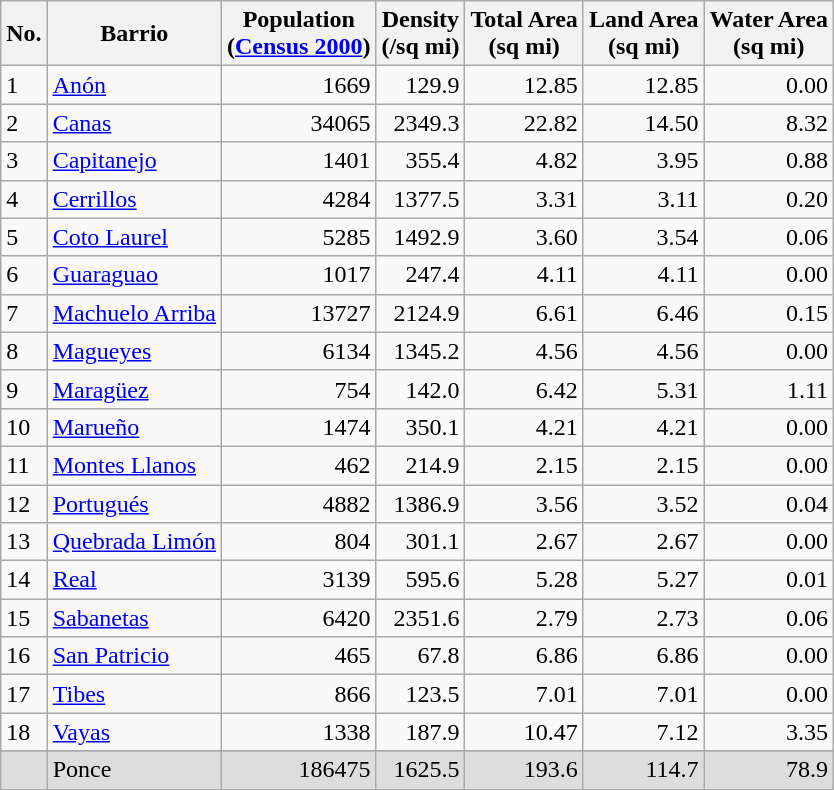<table class="wikitable sortable">
<tr>
<th>No.</th>
<th>Barrio</th>
<th>Population<br>(<a href='#'>Census 2000</a>)</th>
<th>Density<br>(/sq mi)</th>
<th>Total Area<br>(sq mi)</th>
<th>Land Area<br>(sq mi)</th>
<th>Water Area<br>(sq mi)</th>
</tr>
<tr>
<td>1</td>
<td><a href='#'>Anón</a></td>
<td align="right">1669</td>
<td align="right">129.9</td>
<td align="right">12.85</td>
<td align="right">12.85</td>
<td align="right">0.00</td>
</tr>
<tr>
<td>2</td>
<td><a href='#'>Canas</a></td>
<td align="right">34065</td>
<td align="right">2349.3</td>
<td align="right">22.82</td>
<td align="right">14.50</td>
<td align="right">8.32</td>
</tr>
<tr>
<td>3</td>
<td><a href='#'>Capitanejo</a></td>
<td align="right">1401</td>
<td align="right">355.4</td>
<td align="right">4.82</td>
<td align="right">3.95</td>
<td align="right">0.88</td>
</tr>
<tr>
<td>4</td>
<td><a href='#'>Cerrillos</a></td>
<td align="right">4284</td>
<td align="right">1377.5</td>
<td align="right">3.31</td>
<td align="right">3.11</td>
<td align="right">0.20</td>
</tr>
<tr>
<td>5</td>
<td><a href='#'>Coto Laurel</a></td>
<td align="right">5285</td>
<td align="right">1492.9</td>
<td align="right">3.60</td>
<td align="right">3.54</td>
<td align="right">0.06</td>
</tr>
<tr>
<td>6</td>
<td><a href='#'>Guaraguao</a></td>
<td align="right">1017</td>
<td align="right">247.4</td>
<td align="right">4.11</td>
<td align="right">4.11</td>
<td align="right">0.00</td>
</tr>
<tr>
<td>7</td>
<td><a href='#'>Machuelo Arriba</a></td>
<td align="right">13727</td>
<td align="right">2124.9</td>
<td align="right">6.61</td>
<td align="right">6.46</td>
<td align="right">0.15</td>
</tr>
<tr>
<td>8</td>
<td><a href='#'>Magueyes</a></td>
<td align="right">6134</td>
<td align="right">1345.2</td>
<td align="right">4.56</td>
<td align="right">4.56</td>
<td align="right">0.00</td>
</tr>
<tr>
<td>9</td>
<td><a href='#'>Maragüez</a></td>
<td align="right">754</td>
<td align="right">142.0</td>
<td align="right">6.42</td>
<td align="right">5.31</td>
<td align="right">1.11</td>
</tr>
<tr>
<td>10</td>
<td><a href='#'>Marueño</a></td>
<td align="right">1474</td>
<td align="right">350.1</td>
<td align="right">4.21</td>
<td align="right">4.21</td>
<td align="right">0.00</td>
</tr>
<tr>
<td>11</td>
<td><a href='#'>Montes Llanos</a></td>
<td align="right">462</td>
<td align="right">214.9</td>
<td align="right">2.15</td>
<td align="right">2.15</td>
<td align="right">0.00</td>
</tr>
<tr>
<td>12</td>
<td><a href='#'>Portugués</a></td>
<td align="right">4882</td>
<td align="right">1386.9</td>
<td align="right">3.56</td>
<td align="right">3.52</td>
<td align="right">0.04</td>
</tr>
<tr>
<td>13</td>
<td><a href='#'>Quebrada Limón</a></td>
<td align="right">804</td>
<td align="right">301.1</td>
<td align="right">2.67</td>
<td align="right">2.67</td>
<td align="right">0.00</td>
</tr>
<tr>
<td>14</td>
<td><a href='#'>Real</a></td>
<td align="right">3139</td>
<td align="right">595.6</td>
<td align="right">5.28</td>
<td align="right">5.27</td>
<td align="right">0.01</td>
</tr>
<tr>
<td>15</td>
<td><a href='#'>Sabanetas</a></td>
<td align="right">6420</td>
<td align="right">2351.6</td>
<td align="right">2.79</td>
<td align="right">2.73</td>
<td align="right">0.06</td>
</tr>
<tr>
<td>16</td>
<td><a href='#'>San Patricio</a></td>
<td align="right">465</td>
<td align="right">67.8</td>
<td align="right">6.86</td>
<td align="right">6.86</td>
<td align="right">0.00</td>
</tr>
<tr>
<td>17</td>
<td><a href='#'>Tibes</a></td>
<td align="right">866</td>
<td align="right">123.5</td>
<td align="right">7.01</td>
<td align="right">7.01</td>
<td align="right">0.00</td>
</tr>
<tr>
<td>18</td>
<td><a href='#'>Vayas</a></td>
<td align="right">1338</td>
<td align="right">187.9</td>
<td align="right">10.47</td>
<td align="right">7.12</td>
<td align="right">3.35</td>
</tr>
<tr>
</tr>
<tr style="background: #DDDDDD;" class="sortbottom">
<td> </td>
<td>Ponce</td>
<td align="right">186475</td>
<td align="right">1625.5</td>
<td align="right">193.6</td>
<td align="right">114.7</td>
<td align="right">78.9</td>
</tr>
<tr bgcolor=#ffffff class="sortbottom">
</tr>
</table>
